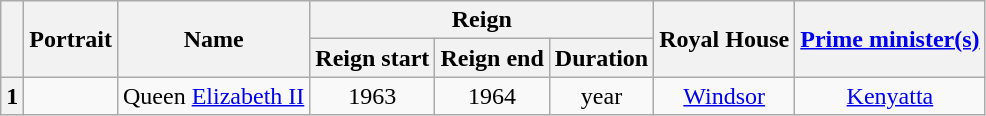<table class="wikitable" style="font-size:100%;text-align:center">
<tr>
<th rowspan="2"></th>
<th rowspan="2">Portrait</th>
<th rowspan="2">Name<br></th>
<th colspan="3">Reign</th>
<th rowspan="2">Royal House</th>
<th rowspan="2"><a href='#'>Prime minister(s)</a></th>
</tr>
<tr>
<th>Reign start</th>
<th>Reign end</th>
<th>Duration</th>
</tr>
<tr>
<th>1</th>
<td></td>
<td>Queen <a href='#'>Elizabeth II</a><br></td>
<td> 1963</td>
<td> 1964</td>
<td> year</td>
<td><a href='#'>Windsor</a></td>
<td><a href='#'>Kenyatta</a></td>
</tr>
</table>
